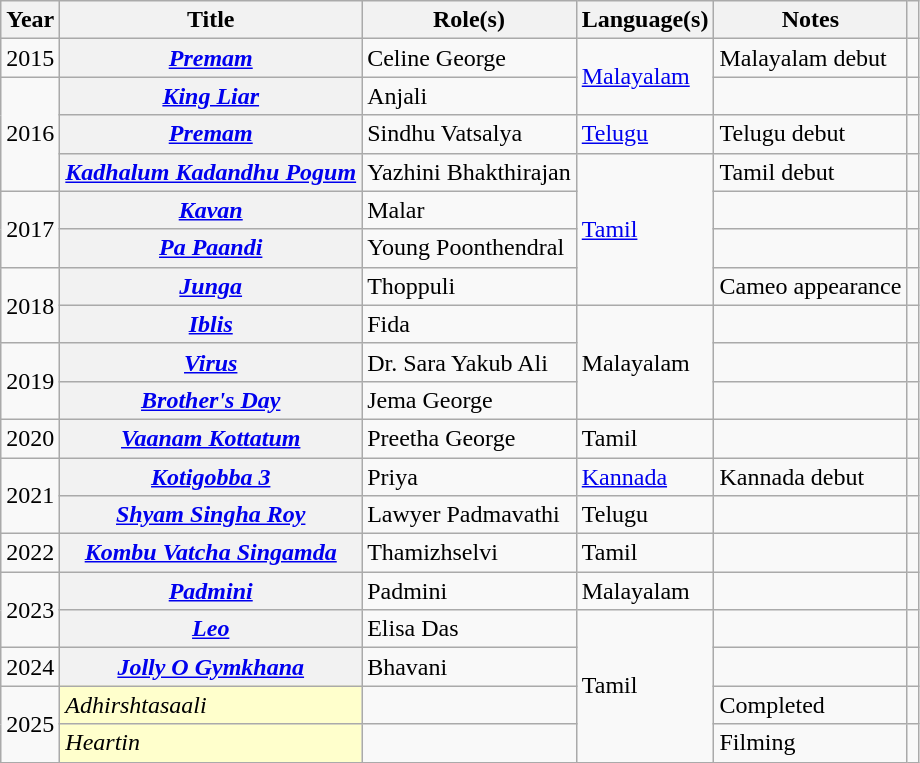<table class="wikitable plainrowheaders sortable">
<tr>
<th scope="col">Year</th>
<th scope="col">Title</th>
<th scope="col">Role(s)</th>
<th scope="col">Language(s)</th>
<th scope="col" class="unsortable">Notes</th>
<th scope="col" class="unsortable"></th>
</tr>
<tr>
<td>2015</td>
<th scope="row"><em><a href='#'>Premam</a></em></th>
<td>Celine George</td>
<td rowspan="2"><a href='#'>Malayalam</a></td>
<td>Malayalam debut</td>
<td></td>
</tr>
<tr>
<td rowspan="3">2016</td>
<th scope="row"><em><a href='#'>King Liar</a></em></th>
<td>Anjali</td>
<td></td>
<td></td>
</tr>
<tr>
<th scope="row"><em><a href='#'>Premam</a></em></th>
<td>Sindhu Vatsalya</td>
<td><a href='#'>Telugu</a></td>
<td>Telugu debut</td>
<td></td>
</tr>
<tr>
<th scope="row"><em><a href='#'>Kadhalum Kadandhu Pogum</a></em></th>
<td>Yazhini Bhakthirajan</td>
<td rowspan="4"><a href='#'>Tamil</a></td>
<td>Tamil debut</td>
<td></td>
</tr>
<tr>
<td rowspan="2">2017</td>
<th scope="row"><em><a href='#'>Kavan</a></em></th>
<td>Malar</td>
<td></td>
<td></td>
</tr>
<tr>
<th scope="row"><em><a href='#'>Pa Paandi</a></em></th>
<td>Young Poonthendral</td>
<td></td>
<td></td>
</tr>
<tr>
<td rowspan="2">2018</td>
<th scope="row"><em><a href='#'>Junga</a></em></th>
<td>Thoppuli</td>
<td>Cameo appearance</td>
<td></td>
</tr>
<tr>
<th scope="row"><em><a href='#'>Iblis</a></em></th>
<td>Fida</td>
<td rowspan="3">Malayalam</td>
<td></td>
<td></td>
</tr>
<tr>
<td rowspan="2">2019</td>
<th scope="row"><em><a href='#'>Virus</a></em></th>
<td>Dr. Sara Yakub Ali</td>
<td></td>
<td></td>
</tr>
<tr>
<th scope="row"><em><a href='#'>Brother's Day</a></em></th>
<td>Jema George</td>
<td></td>
<td></td>
</tr>
<tr>
<td rowspan="1">2020</td>
<th scope="row"><em><a href='#'>Vaanam Kottatum</a></em></th>
<td>Preetha George</td>
<td>Tamil</td>
<td></td>
<td></td>
</tr>
<tr>
<td rowspan="2">2021</td>
<th scope="row"><em><a href='#'>Kotigobba 3</a></em></th>
<td>Priya</td>
<td><a href='#'>Kannada</a></td>
<td>Kannada debut</td>
<td></td>
</tr>
<tr>
<th scope="row"><em><a href='#'>Shyam Singha Roy</a></em></th>
<td>Lawyer Padmavathi</td>
<td>Telugu</td>
<td></td>
<td></td>
</tr>
<tr>
<td>2022</td>
<th scope="row"><em><a href='#'>Kombu Vatcha Singamda</a></em></th>
<td>Thamizhselvi</td>
<td>Tamil</td>
<td></td>
<td></td>
</tr>
<tr>
<td rowspan="2">2023</td>
<th scope="row"><em><a href='#'>Padmini</a></em></th>
<td>Padmini</td>
<td>Malayalam</td>
<td></td>
<td></td>
</tr>
<tr>
<th scope="row"><em><a href='#'>Leo</a></em></th>
<td>Elisa Das</td>
<td rowspan="4">Tamil</td>
<td></td>
<td></td>
</tr>
<tr>
<td>2024</td>
<th scope="row"><em><a href='#'>Jolly O Gymkhana</a></em></th>
<td>Bhavani</td>
<td></td>
<td></td>
</tr>
<tr>
<td rowspan="2">2025</td>
<td style="background:#ffc;"><em>Adhirshtasaali</em> </td>
<td></td>
<td>Completed</td>
<td></td>
</tr>
<tr>
<td Style="background:#ffc;"><em>Heartin</em> </td>
<td></td>
<td>Filming</td>
<td></td>
</tr>
</table>
